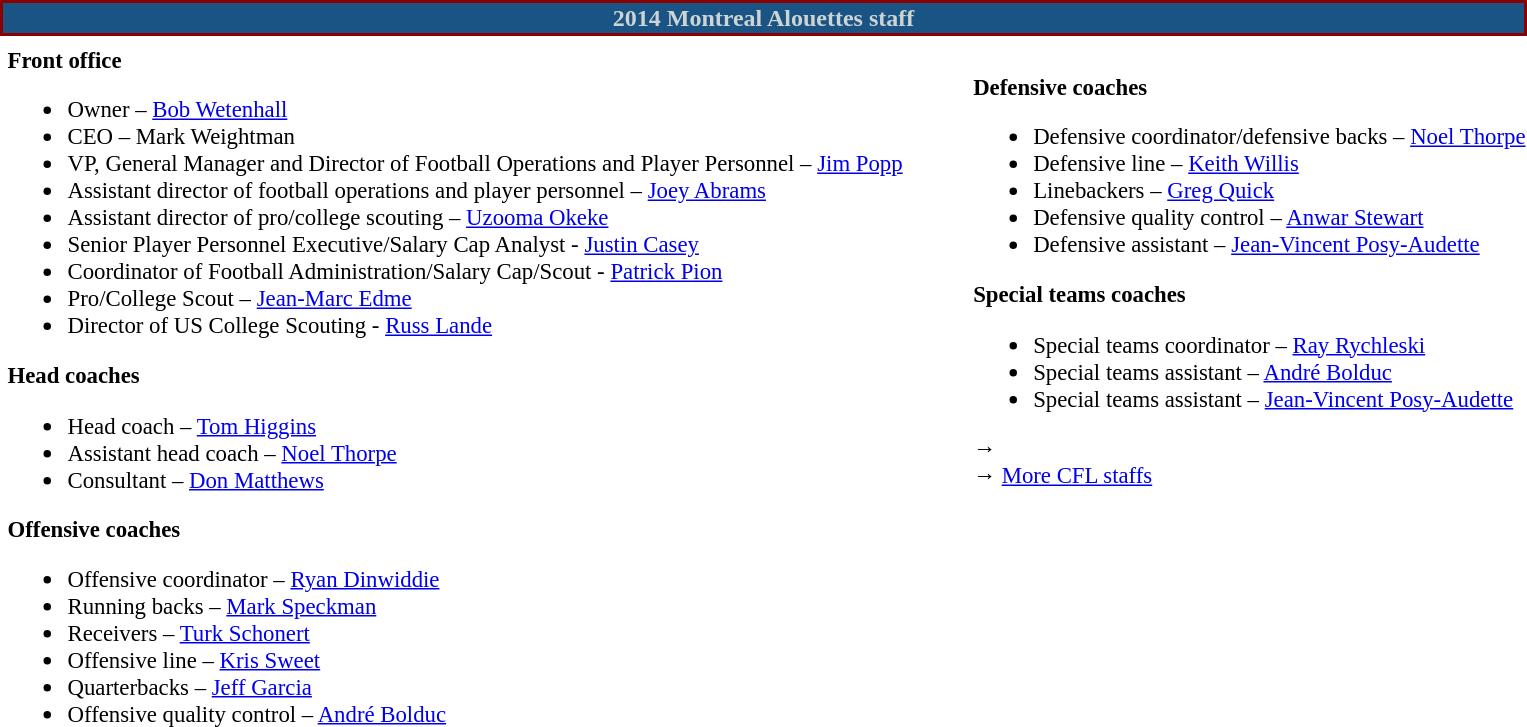<table class="toccolours" style="text-align: left;">
<tr>
<th colspan="7" style="text-align:center; background:#1a5484; color:#CED4D3; border:2px solid darkred; text-align: center">2014 Montreal Alouettes staff</th>
</tr>
<tr>
<td colspan="7" style="text-align:right;"></td>
</tr>
<tr>
<td style="vertical-align:top;"></td>
<td style="font-size:95%; vertical-align:top;"><strong>Front office</strong><br><ul><li>Owner – <a href='#'>Bob Wetenhall</a></li><li>CEO – Mark Weightman</li><li>VP, General Manager and Director of Football Operations and Player Personnel – <a href='#'>Jim Popp</a></li><li>Assistant director of football operations and player personnel – <a href='#'>Joey Abrams</a></li><li>Assistant director of pro/college scouting – <a href='#'>Uzooma Okeke</a></li><li>Senior Player Personnel Executive/Salary Cap Analyst - <a href='#'>Justin Casey</a></li><li>Coordinator of Football Administration/Salary Cap/Scout - <a href='#'>Patrick Pion</a></li><li>Pro/College Scout – <a href='#'>Jean-Marc Edme</a></li><li>Director of US College Scouting - <a href='#'>Russ Lande</a></li></ul><strong>Head coaches</strong><ul><li>Head coach – <a href='#'>Tom Higgins</a></li><li>Assistant head coach – <a href='#'>Noel Thorpe</a></li><li>Consultant – <a href='#'>Don Matthews</a></li></ul><strong>Offensive coaches</strong><ul><li>Offensive coordinator – <a href='#'>Ryan Dinwiddie</a></li><li>Running backs – <a href='#'>Mark Speckman</a></li><li>Receivers – <a href='#'>Turk Schonert</a></li><li>Offensive line – <a href='#'>Kris Sweet</a></li><li>Quarterbacks – <a href='#'>Jeff Garcia</a></li><li>Offensive quality control – <a href='#'>André Bolduc</a></li></ul></td>
<td width="35"> </td>
<td style="vertical-align:top;"></td>
<td style="font-size:95%; vertical-align:top;"><br><strong>Defensive coaches</strong><ul><li>Defensive coordinator/defensive backs – <a href='#'>Noel Thorpe</a></li><li>Defensive line – <a href='#'>Keith Willis</a></li><li>Linebackers – <a href='#'>Greg Quick</a></li><li>Defensive quality control – <a href='#'>Anwar Stewart</a></li><li>Defensive assistant – <a href='#'>Jean-Vincent Posy-Audette</a></li></ul><strong>Special teams coaches</strong><ul><li>Special teams coordinator – <a href='#'>Ray Rychleski</a></li><li>Special teams assistant – <a href='#'>André Bolduc</a></li><li>Special teams assistant – <a href='#'>Jean-Vincent Posy-Audette</a></li></ul>→ <span></span><br>
→ <a href='#'>More CFL staffs</a></td>
</tr>
</table>
